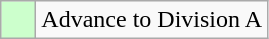<table class="wikitable">
<tr>
<td style="background:#ccffcc;">    </td>
<td>Advance to Division A</td>
</tr>
</table>
